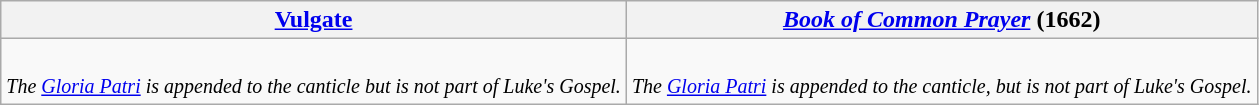<table class=wikitable>
<tr>
<th><a href='#'>Vulgate</a></th>
<th><em><a href='#'>Book of Common Prayer</a></em> (1662)</th>
</tr>
<tr>
<td><br><small><em>The <a href='#'>Gloria Patri</a> is appended to the canticle but is not part of Luke's Gospel.</em></small></td>
<td><br><small><em>The <a href='#'>Gloria Patri</a> is appended to the canticle, but is not part of Luke's Gospel.</em></small></td>
</tr>
</table>
